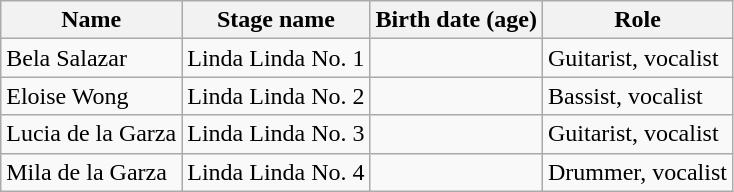<table class="wikitable sortable">
<tr>
<th scope="col">Name</th>
<th scope="col">Stage name</th>
<th scope="col">Birth date (age)</th>
<th scope="col">Role</th>
</tr>
<tr>
<td>Bela Salazar</td>
<td>Linda Linda No. 1</td>
<td></td>
<td>Guitarist, vocalist</td>
</tr>
<tr>
<td>Eloise Wong</td>
<td>Linda Linda No. 2</td>
<td></td>
<td>Bassist, vocalist</td>
</tr>
<tr>
<td>Lucia de la Garza</td>
<td>Linda Linda No. 3</td>
<td></td>
<td>Guitarist, vocalist</td>
</tr>
<tr>
<td>Mila de la Garza</td>
<td>Linda Linda No. 4</td>
<td></td>
<td>Drummer, vocalist</td>
</tr>
</table>
